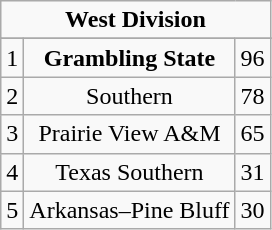<table class="wikitable">
<tr align="center">
<td align="center" Colspan="3"><strong>West Division</strong></td>
</tr>
<tr align="center">
</tr>
<tr align="center">
<td>1</td>
<td><strong>Grambling State</strong></td>
<td>96</td>
</tr>
<tr align="center">
<td>2</td>
<td>Southern</td>
<td>78</td>
</tr>
<tr align="center">
<td>3</td>
<td>Prairie View A&M</td>
<td>65</td>
</tr>
<tr align="center">
<td>4</td>
<td>Texas Southern</td>
<td>31</td>
</tr>
<tr align="center">
<td>5</td>
<td>Arkansas–Pine Bluff</td>
<td>30</td>
</tr>
</table>
